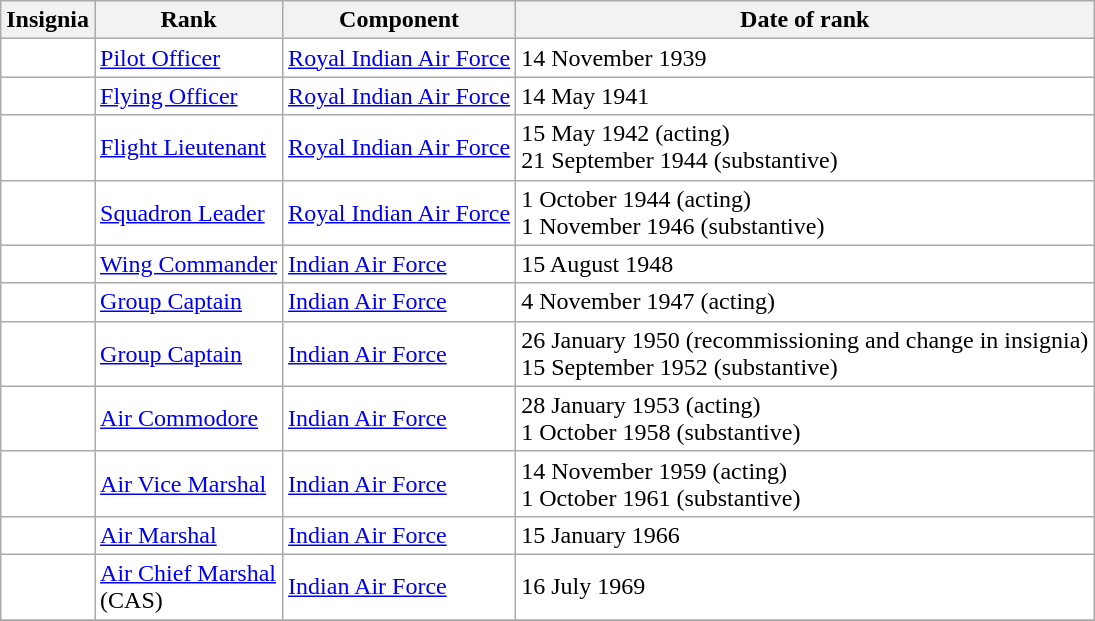<table class="wikitable" style="background:white">
<tr>
<th>Insignia</th>
<th>Rank</th>
<th>Component</th>
<th>Date of rank</th>
</tr>
<tr>
<td align="center"></td>
<td><a href='#'>Pilot Officer</a></td>
<td><a href='#'>Royal Indian Air Force</a></td>
<td>14 November 1939</td>
</tr>
<tr>
<td align="center"></td>
<td><a href='#'>Flying Officer</a></td>
<td><a href='#'>Royal Indian Air Force</a></td>
<td>14 May 1941</td>
</tr>
<tr>
<td align="center"></td>
<td><a href='#'>Flight Lieutenant</a></td>
<td><a href='#'>Royal Indian Air Force</a></td>
<td>15 May 1942 (acting)<br>21 September 1944 (substantive)</td>
</tr>
<tr>
<td align="center"></td>
<td><a href='#'>Squadron Leader</a></td>
<td><a href='#'>Royal Indian Air Force</a></td>
<td>1 October 1944 (acting)<br>1 November 1946 (substantive)</td>
</tr>
<tr>
<td align="center"></td>
<td><a href='#'>Wing Commander</a></td>
<td><a href='#'>Indian Air Force</a></td>
<td>15 August 1948</td>
</tr>
<tr>
<td align="center"></td>
<td><a href='#'>Group Captain</a></td>
<td><a href='#'>Indian Air Force</a></td>
<td>4 November 1947 (acting)</td>
</tr>
<tr>
<td align="center"></td>
<td><a href='#'>Group Captain</a></td>
<td><a href='#'>Indian Air Force</a></td>
<td>26 January 1950 (recommissioning and change in insignia)<br>15 September 1952 (substantive)</td>
</tr>
<tr>
<td align="center"></td>
<td><a href='#'>Air Commodore</a></td>
<td><a href='#'>Indian Air Force</a></td>
<td>28 January 1953 (acting)<br>1 October 1958 (substantive)</td>
</tr>
<tr>
<td align="center"></td>
<td><a href='#'>Air Vice Marshal</a></td>
<td><a href='#'>Indian Air Force</a></td>
<td>14 November 1959 (acting)<br>1 October 1961 (substantive)</td>
</tr>
<tr>
<td align="center"></td>
<td><a href='#'>Air Marshal</a></td>
<td><a href='#'>Indian Air Force</a></td>
<td>15 January 1966</td>
</tr>
<tr>
<td align="center"></td>
<td><a href='#'>Air Chief Marshal</a><br>(CAS)</td>
<td><a href='#'>Indian Air Force</a></td>
<td>16 July 1969</td>
</tr>
<tr>
</tr>
</table>
